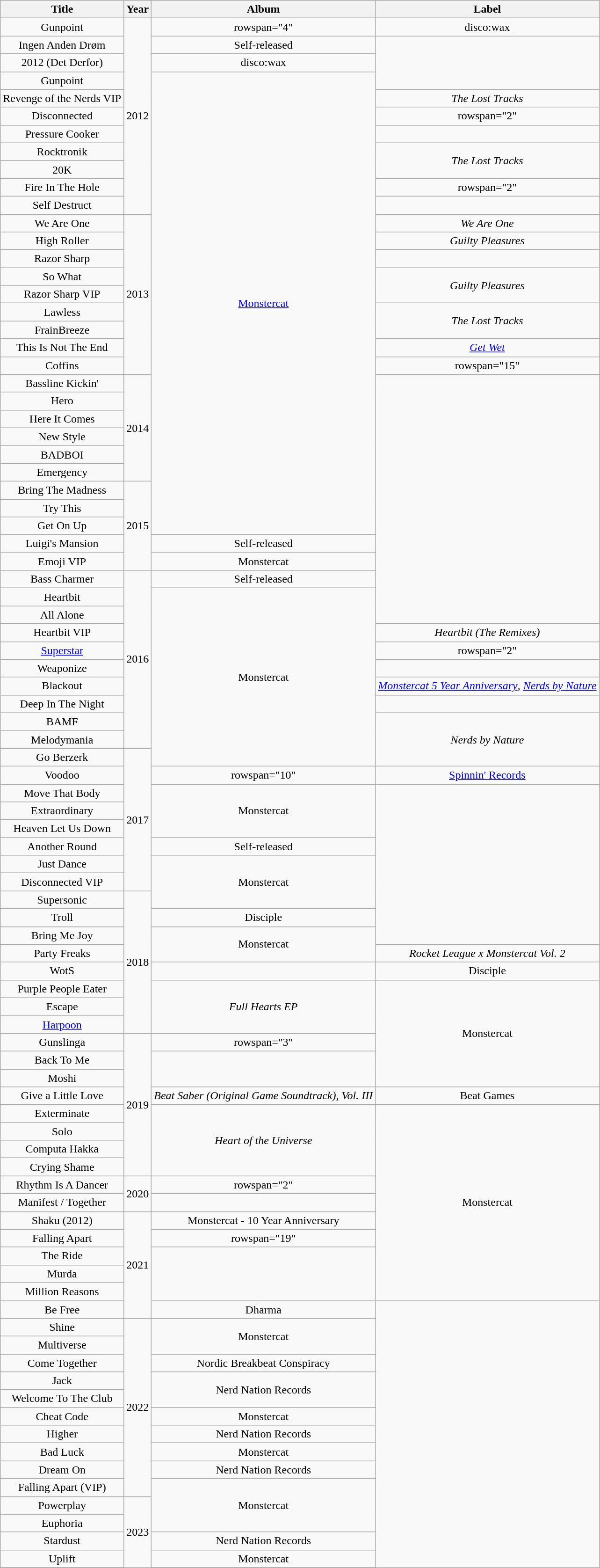<table class="wikitable plainrowheaders" style="text-align:center;">
<tr>
<th scope="col">Title</th>
<th scope="col">Year</th>
<th scope="col">Album</th>
<th scope="col">Label</th>
</tr>
<tr>
<td>Gunpoint</td>
<td rowspan="11">2012</td>
<td>rowspan="4" </td>
<td>disco:wax</td>
</tr>
<tr>
<td>Ingen Anden Drøm </td>
<td>Self-released</td>
</tr>
<tr>
<td>2012 (Det Derfor) </td>
<td>disco:wax</td>
</tr>
<tr>
<td>Gunpoint </td>
<td rowspan="26"><a href='#'>Monstercat</a></td>
</tr>
<tr>
<td>Revenge of the Nerds VIP</td>
<td><em>The Lost Tracks</em></td>
</tr>
<tr>
<td>Disconnected</td>
<td>rowspan="2" </td>
</tr>
<tr>
<td>Pressure Cooker</td>
</tr>
<tr>
<td>Rocktronik</td>
<td rowspan="2"><em>The Lost Tracks</em></td>
</tr>
<tr>
<td>20K</td>
</tr>
<tr>
<td>Fire In The Hole</td>
<td>rowspan="2" </td>
</tr>
<tr>
<td>Self Destruct</td>
</tr>
<tr>
<td>We Are One </td>
<td rowspan="9">2013</td>
<td><em>We Are One</em></td>
</tr>
<tr>
<td>High Roller </td>
<td><em>Guilty Pleasures</em></td>
</tr>
<tr>
<td>Razor Sharp </td>
<td></td>
</tr>
<tr>
<td>So What</td>
<td rowspan="2"><em>Guilty Pleasures</em></td>
</tr>
<tr>
<td>Razor Sharp VIP </td>
</tr>
<tr>
<td>Lawless</td>
<td rowspan="2"><em>The Lost Tracks</em></td>
</tr>
<tr>
<td>FrainBreeze</td>
</tr>
<tr>
<td>This Is Not The End </td>
<td><a href='#'><em>Get Wet</em></a></td>
</tr>
<tr>
<td>Coffins </td>
<td>rowspan="15" </td>
</tr>
<tr>
<td>Bassline Kickin'</td>
<td rowspan="6">2014</td>
</tr>
<tr>
<td>Hero </td>
</tr>
<tr>
<td>Here It Comes</td>
</tr>
<tr>
<td>New Style</td>
</tr>
<tr>
<td>BADBOI</td>
</tr>
<tr>
<td>Emergency</td>
</tr>
<tr>
<td>Bring The Madness </td>
<td rowspan="5">2015</td>
</tr>
<tr>
<td>Try This</td>
</tr>
<tr>
<td>Get On Up </td>
</tr>
<tr>
<td>Luigi's Mansion</td>
<td>Self-released</td>
</tr>
<tr>
<td>Emoji VIP</td>
<td>Monstercat</td>
</tr>
<tr>
<td>Bass Charmer </td>
<td rowspan="10">2016</td>
<td>Self-released</td>
</tr>
<tr>
<td>Heartbit </td>
<td rowspan="10">Monstercat</td>
</tr>
<tr>
<td>All Alone </td>
</tr>
<tr>
<td>Heartbit VIP </td>
<td><em>Heartbit (The Remixes)</em></td>
</tr>
<tr>
<td><a href='#'>Superstar</a> </td>
<td>rowspan="2" </td>
</tr>
<tr>
<td>Weaponize </td>
</tr>
<tr>
<td>Blackout</td>
<td><em><a href='#'>Monstercat 5 Year Anniversary</a></em>, <em><a href='#'>Nerds by Nature</a></em></td>
</tr>
<tr>
<td>Deep In The Night </td>
<td></td>
</tr>
<tr>
<td>BAMF</td>
<td rowspan="3"><em>Nerds by Nature</em></td>
</tr>
<tr>
<td>Melodymania</td>
</tr>
<tr>
<td>Go Berzerk </td>
<td rowspan="8">2017</td>
</tr>
<tr>
<td>Voodoo </td>
<td>rowspan="10" </td>
<td><a href='#'>Spinnin' Records</a></td>
</tr>
<tr>
<td>Move That Body </td>
<td rowspan="3">Monstercat</td>
</tr>
<tr>
<td>Extraordinary </td>
</tr>
<tr>
<td>Heaven Let Us Down </td>
</tr>
<tr>
<td>Another Round </td>
<td>Self-released</td>
</tr>
<tr>
<td>Just Dance </td>
<td rowspan="3">Monstercat</td>
</tr>
<tr>
<td>Disconnected VIP </td>
</tr>
<tr>
<td>Supersonic  </td>
<td rowspan="8">2018</td>
</tr>
<tr>
<td>Troll </td>
<td>Disciple</td>
</tr>
<tr>
<td>Bring Me Joy </td>
<td rowspan="2">Monstercat</td>
</tr>
<tr>
<td>Party Freaks </td>
<td><em>Rocket League x Monstercat Vol. 2</em></td>
</tr>
<tr>
<td>WotS </td>
<td></td>
<td>Disciple</td>
</tr>
<tr>
<td>Purple People Eater</td>
<td rowspan="3"><em>Full Hearts EP</em></td>
<td rowspan="6">Monstercat</td>
</tr>
<tr>
<td>Escape </td>
</tr>
<tr>
<td><a href='#'>Harpoon</a> </td>
</tr>
<tr>
<td>Gunslinga </td>
<td rowspan="8">2019</td>
<td>rowspan="3" </td>
</tr>
<tr>
<td>Back To Me</td>
</tr>
<tr>
<td>Moshi </td>
</tr>
<tr>
<td>Give a Little Love</td>
<td><em>Beat Saber (Original Game Soundtrack), Vol. III</em></td>
<td>Beat Games</td>
</tr>
<tr>
<td>Exterminate</td>
<td rowspan="4"><em>Heart of the Universe</em></td>
<td rowspan="11">Monstercat</td>
</tr>
<tr>
<td>Solo </td>
</tr>
<tr>
<td>Computa Hakka </td>
</tr>
<tr>
<td>Crying Shame </td>
</tr>
<tr>
<td>Rhythm Is A Dancer </td>
<td rowspan="2">2020</td>
<td>rowspan="2" </td>
</tr>
<tr>
<td>Manifest / Together </td>
</tr>
<tr>
<td>Shaku (2012)</td>
<td rowspan="6">2021</td>
<td>Monstercat - 10 Year Anniversary</td>
</tr>
<tr>
<td>Falling Apart </td>
<td>rowspan="19" </td>
</tr>
<tr>
<td>The Ride </td>
</tr>
<tr>
<td>Murda </td>
</tr>
<tr>
<td>Million Reasons </td>
</tr>
<tr>
<td>Be Free </td>
<td>Dharma</td>
</tr>
<tr>
<td>Shine </td>
<td rowspan="10">2022</td>
<td rowspan="2">Monstercat</td>
</tr>
<tr>
<td>Multiverse </td>
</tr>
<tr>
<td>Come Together </td>
<td>Nordic Breakbeat Conspiracy</td>
</tr>
<tr>
<td>Jack</td>
<td rowspan="2">Nerd Nation Records</td>
</tr>
<tr>
<td>Welcome To The Club </td>
</tr>
<tr>
<td>Cheat Code </td>
<td>Monstercat</td>
</tr>
<tr>
<td>Higher </td>
<td>Nerd Nation Records</td>
</tr>
<tr>
<td>Bad Luck </td>
<td>Monstercat</td>
</tr>
<tr>
<td>Dream On </td>
<td>Nerd Nation Records</td>
</tr>
<tr>
<td>Falling Apart (VIP) </td>
<td rowspan="3">Monstercat</td>
</tr>
<tr>
<td>Powerplay </td>
<td rowspan="11">2023</td>
</tr>
<tr>
<td>Euphoria </td>
</tr>
<tr>
<td>Stardust </td>
<td>Nerd Nation Records</td>
</tr>
<tr>
<td>Uplift</td>
<td>Monstercat</td>
</tr>
<tr>
</tr>
</table>
